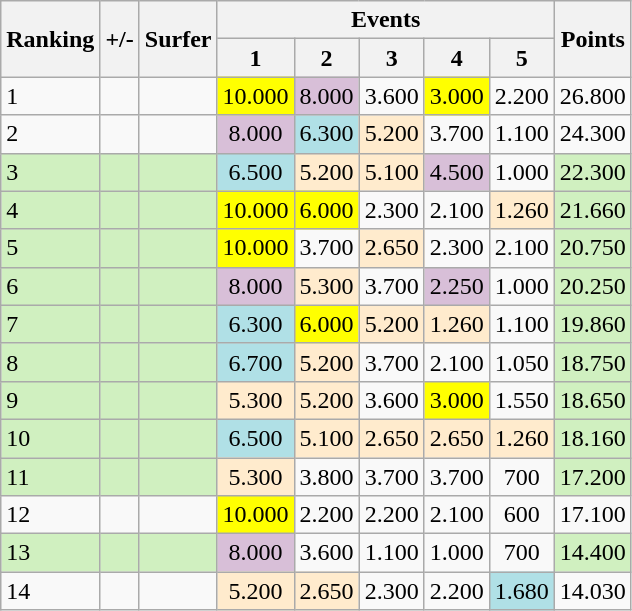<table class="wikitable" style="text-align: center;">
<tr>
<th rowspan="2">Ranking</th>
<th rowspan="2">+/-</th>
<th rowspan="2">Surfer</th>
<th colspan="5">Events</th>
<th rowspan="2">Points</th>
</tr>
<tr>
<th>1</th>
<th>2</th>
<th>3</th>
<th>4</th>
<th>5</th>
</tr>
<tr>
<td style=text-align:left>1</td>
<td></td>
<td style=text-align:left></td>
<td style="background:yellow;"><span>10.000</span></td>
<td style="background:thistle;"><span>8.000</span></td>
<td><span>3.600</span></td>
<td style="background:yellow;"><span>3.000</span></td>
<td><span>2.200</span></td>
<td>26.800</td>
</tr>
<tr>
<td style=text-align:left>2</td>
<td></td>
<td style=text-align:left></td>
<td style="background:thistle;"><span>8.000</span></td>
<td style="background:#b0e0e6;"><span>6.300</span></td>
<td style="background:#ffebcd;"><span>5.200</span></td>
<td><span>3.700</span></td>
<td><span>1.100</span></td>
<td>24.300</td>
</tr>
<tr>
<td style="text-align:left; background:#d0f0c0;">3</td>
<td style="background:#d0f0c0;"></td>
<td style="text-align:left; background:#d0f0c0;"></td>
<td style="background:#b0e0e6;"><span>6.500</span></td>
<td style="background:#ffebcd;"><span>5.200</span></td>
<td style="background:#ffebcd;"><span>5.100</span></td>
<td style="background:thistle;"><span>4.500</span></td>
<td><span>1.000</span></td>
<td style="background:#d0f0c0;">22.300</td>
</tr>
<tr>
<td style="text-align:left; background:#d0f0c0;">4</td>
<td style="background:#d0f0c0;"></td>
<td style="text-align:left; background:#d0f0c0;"></td>
<td style="background:yellow;"><span>10.000</span></td>
<td style="background:yellow;"><span>6.000</span></td>
<td><span>2.300</span></td>
<td><span>2.100</span></td>
<td style="background:#ffebcd;"><span>1.260</span></td>
<td style="background:#d0f0c0;">21.660</td>
</tr>
<tr>
<td style="text-align:left; background:#d0f0c0;">5</td>
<td style="background:#d0f0c0;"></td>
<td style="text-align:left; background:#d0f0c0;"></td>
<td style="background:yellow;"><span>10.000</span></td>
<td><span>3.700</span></td>
<td style="background:#ffebcd;"><span>2.650</span></td>
<td><span>2.300</span></td>
<td><span>2.100</span></td>
<td style="background:#d0f0c0;">20.750</td>
</tr>
<tr>
<td style="text-align:left; background:#d0f0c0;">6</td>
<td style="background:#d0f0c0;"></td>
<td style="text-align:left; background:#d0f0c0;"></td>
<td style="background:thistle;"><span>8.000</span></td>
<td style="background:#ffebcd;"><span>5.300</span></td>
<td><span>3.700</span></td>
<td style="background:thistle;"><span>2.250</span></td>
<td><span>1.000</span></td>
<td style="background:#d0f0c0;">20.250</td>
</tr>
<tr>
<td style="text-align:left; background:#d0f0c0;">7</td>
<td style="background:#d0f0c0;"></td>
<td style="text-align:left; background:#d0f0c0;"></td>
<td style="background:#b0e0e6;"><span>6.300</span></td>
<td style="background:yellow;"><span>6.000</span></td>
<td style="background:#ffebcd;"><span>5.200</span></td>
<td style="background:#ffebcd;"><span>1.260</span></td>
<td><span>1.100</span></td>
<td style="background:#d0f0c0;">19.860</td>
</tr>
<tr>
<td style="text-align:left; background:#d0f0c0;">8</td>
<td style="background:#d0f0c0;"></td>
<td style="text-align:left; background:#d0f0c0;"></td>
<td style="background:#b0e0e6;"><span>6.700</span></td>
<td style="background:#ffebcd;"><span>5.200</span></td>
<td><span>3.700</span></td>
<td><span>2.100</span></td>
<td><span>1.050</span></td>
<td style="background:#d0f0c0;">18.750</td>
</tr>
<tr>
<td style="text-align:left; background:#d0f0c0;">9</td>
<td style="background:#d0f0c0;"></td>
<td style="text-align:left; background:#d0f0c0;"></td>
<td style="background:#ffebcd;"><span>5.300</span></td>
<td style="background:#ffebcd;"><span>5.200</span></td>
<td><span>3.600</span></td>
<td style="background:yellow;"><span>3.000</span></td>
<td><span>1.550</span></td>
<td style="background:#d0f0c0;">18.650</td>
</tr>
<tr>
<td style="text-align:left; background:#d0f0c0;">10</td>
<td style="background:#d0f0c0;"></td>
<td style="text-align:left; background:#d0f0c0;"></td>
<td style="background:#b0e0e6;"><span>6.500</span></td>
<td style="background:#ffebcd;"><span>5.100</span></td>
<td style="background:#ffebcd;"><span>2.650</span></td>
<td style="background:#ffebcd;"><span>2.650</span></td>
<td style="background:#ffebcd;"><span>1.260</span></td>
<td style="background:#d0f0c0;">18.160</td>
</tr>
<tr>
<td style="text-align:left; background:#d0f0c0;">11</td>
<td style="background:#d0f0c0;"></td>
<td style="text-align:left; background:#d0f0c0;"></td>
<td style="background:#ffebcd;"><span>5.300</span></td>
<td><span>3.800</span></td>
<td><span>3.700</span></td>
<td><span>3.700</span></td>
<td><span>700</span></td>
<td style="background:#d0f0c0;">17.200</td>
</tr>
<tr>
<td style=text-align:left>12</td>
<td></td>
<td style=text-align:left></td>
<td style="background:yellow;"><span>10.000</span></td>
<td><span>2.200</span></td>
<td><span>2.200</span></td>
<td><span>2.100</span></td>
<td><span>600</span></td>
<td>17.100</td>
</tr>
<tr>
<td style="text-align:left; background:#d0f0c0;">13</td>
<td style="background:#d0f0c0;"></td>
<td style="text-align:left; background:#d0f0c0;"></td>
<td style="background:thistle;"><span>8.000</span></td>
<td><span>3.600</span></td>
<td><span>1.100</span></td>
<td><span>1.000</span></td>
<td><span>700</span></td>
<td style="background:#d0f0c0;">14.400</td>
</tr>
<tr>
<td style=text-align:left>14</td>
<td></td>
<td style=text-align:left></td>
<td style="background:#ffebcd;"><span>5.200</span></td>
<td style="background:#ffebcd;"><span>2.650</span></td>
<td><span>2.300</span></td>
<td><span>2.200</span></td>
<td style="background:#b0e0e6;"><span>1.680</span></td>
<td>14.030</td>
</tr>
</table>
